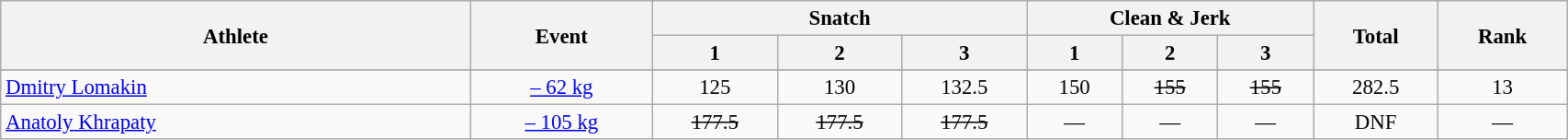<table class=wikitable style="font-size:95%" width="90%">
<tr>
<th rowspan="2">Athlete</th>
<th rowspan="2">Event</th>
<th colspan="3">Snatch</th>
<th colspan="3">Clean & Jerk</th>
<th rowspan="2">Total</th>
<th rowspan="2">Rank</th>
</tr>
<tr>
<th>1</th>
<th>2</th>
<th>3</th>
<th>1</th>
<th>2</th>
<th>3</th>
</tr>
<tr>
</tr>
<tr>
<td width=30%><a href='#'>Dmitry Lomakin</a></td>
<td align=center><a href='#'>– 62 kg</a></td>
<td align=center>125</td>
<td align=center>130</td>
<td align=center>132.5</td>
<td align=center>150</td>
<td align=center><s>155</s></td>
<td align=center><s>155</s></td>
<td align=center>282.5</td>
<td align=center>13</td>
</tr>
<tr>
<td width=30%><a href='#'>Anatoly Khrapaty</a></td>
<td align=center><a href='#'>– 105 kg</a></td>
<td align=center><s>177.5</s></td>
<td align=center><s>177.5</s></td>
<td align=center><s>177.5</s></td>
<td align=center>—</td>
<td align=center>—</td>
<td align=center>—</td>
<td align=center>DNF</td>
<td align=center>—</td>
</tr>
</table>
